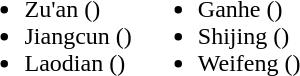<table>
<tr>
<td valign="top"><br><ul><li>Zu'an ()</li><li>Jiangcun ()</li><li>Laodian ()</li></ul></td>
<td valign="top"><br><ul><li>Ganhe ()</li><li>Shijing ()</li><li>Weifeng ()</li></ul></td>
</tr>
</table>
